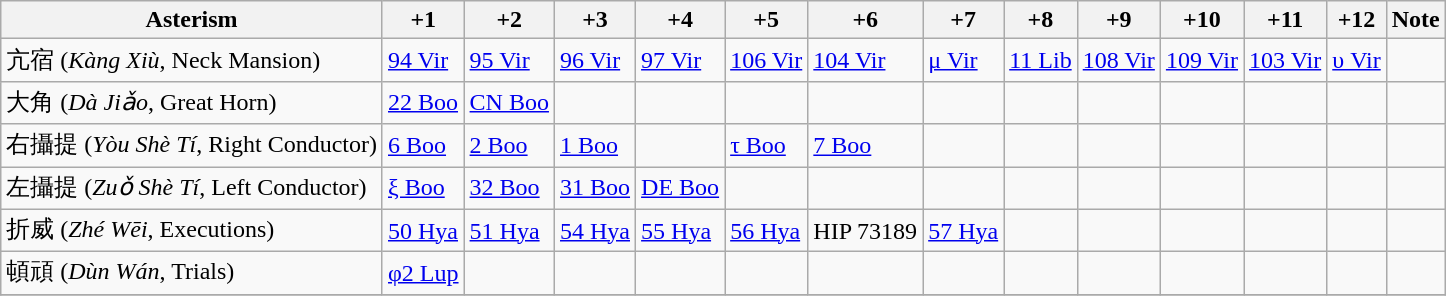<table class = "wikitable">
<tr>
<th>Asterism</th>
<th>+1</th>
<th>+2</th>
<th>+3</th>
<th>+4</th>
<th>+5</th>
<th>+6</th>
<th>+7</th>
<th>+8</th>
<th>+9</th>
<th>+10</th>
<th>+11</th>
<th>+12</th>
<th>Note</th>
</tr>
<tr>
<td>亢宿 (<em>Kàng Xiù</em>, Neck Mansion)</td>
<td><a href='#'>94 Vir</a></td>
<td><a href='#'>95 Vir</a></td>
<td><a href='#'>96 Vir</a></td>
<td><a href='#'>97 Vir</a></td>
<td><a href='#'>106 Vir</a></td>
<td><a href='#'>104 Vir</a></td>
<td><a href='#'>μ Vir</a></td>
<td><a href='#'>11 Lib</a></td>
<td><a href='#'>108 Vir</a></td>
<td><a href='#'>109 Vir</a></td>
<td><a href='#'>103 Vir</a></td>
<td><a href='#'>υ Vir</a></td>
<td></td>
</tr>
<tr>
<td>大角 (<em>Dà Jiǎo</em>, Great Horn)</td>
<td><a href='#'>22 Boo</a></td>
<td><a href='#'>CN Boo</a></td>
<td></td>
<td></td>
<td></td>
<td></td>
<td></td>
<td></td>
<td></td>
<td></td>
<td></td>
<td></td>
<td></td>
</tr>
<tr>
<td>右攝提 (<em>Yòu Shè Tí</em>, Right Conductor)</td>
<td><a href='#'>6 Boo</a></td>
<td><a href='#'>2 Boo</a></td>
<td><a href='#'>1 Boo</a></td>
<td></td>
<td><a href='#'>τ Boo</a></td>
<td><a href='#'>7 Boo</a></td>
<td></td>
<td></td>
<td></td>
<td></td>
<td></td>
<td></td>
<td></td>
</tr>
<tr>
<td>左攝提 (<em>Zuǒ Shè Tí</em>, Left Conductor)</td>
<td><a href='#'>ξ Boo</a></td>
<td><a href='#'>32 Boo</a></td>
<td><a href='#'>31 Boo</a></td>
<td><a href='#'>DE Boo</a></td>
<td></td>
<td></td>
<td></td>
<td></td>
<td></td>
<td></td>
<td></td>
<td></td>
<td></td>
</tr>
<tr>
<td>折威 (<em>Zhé Wēi</em>, Executions)</td>
<td><a href='#'>50 Hya</a></td>
<td><a href='#'>51 Hya</a></td>
<td><a href='#'>54 Hya</a></td>
<td><a href='#'>55 Hya</a></td>
<td><a href='#'>56 Hya</a></td>
<td>HIP 73189</td>
<td><a href='#'>57 Hya</a></td>
<td></td>
<td></td>
<td></td>
<td></td>
<td></td>
<td></td>
</tr>
<tr>
<td>頓頑 (<em>Dùn Wán</em>, Trials)</td>
<td><a href='#'>φ2 Lup</a></td>
<td></td>
<td></td>
<td></td>
<td></td>
<td></td>
<td></td>
<td></td>
<td></td>
<td></td>
<td></td>
<td></td>
<td></td>
</tr>
<tr>
</tr>
</table>
